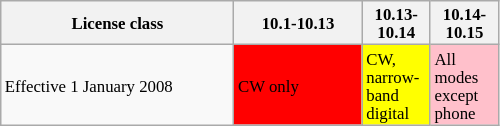<table class="wikitable" style="font-size:70%">
<tr>
<th style="width: 150px;">License class</th>
<th style="width: 80px;">10.1-10.13</th>
<th style="width: 40px;">10.13-10.14</th>
<th style="width: 40px;">10.14-10.15</th>
</tr>
<tr>
<td>Effective 1 January 2008</td>
<td style="background-color: red">CW only</td>
<td style="background-color: yellow">CW, narrow-band digital</td>
<td style="background-color: pink">All modes except phone</td>
</tr>
</table>
